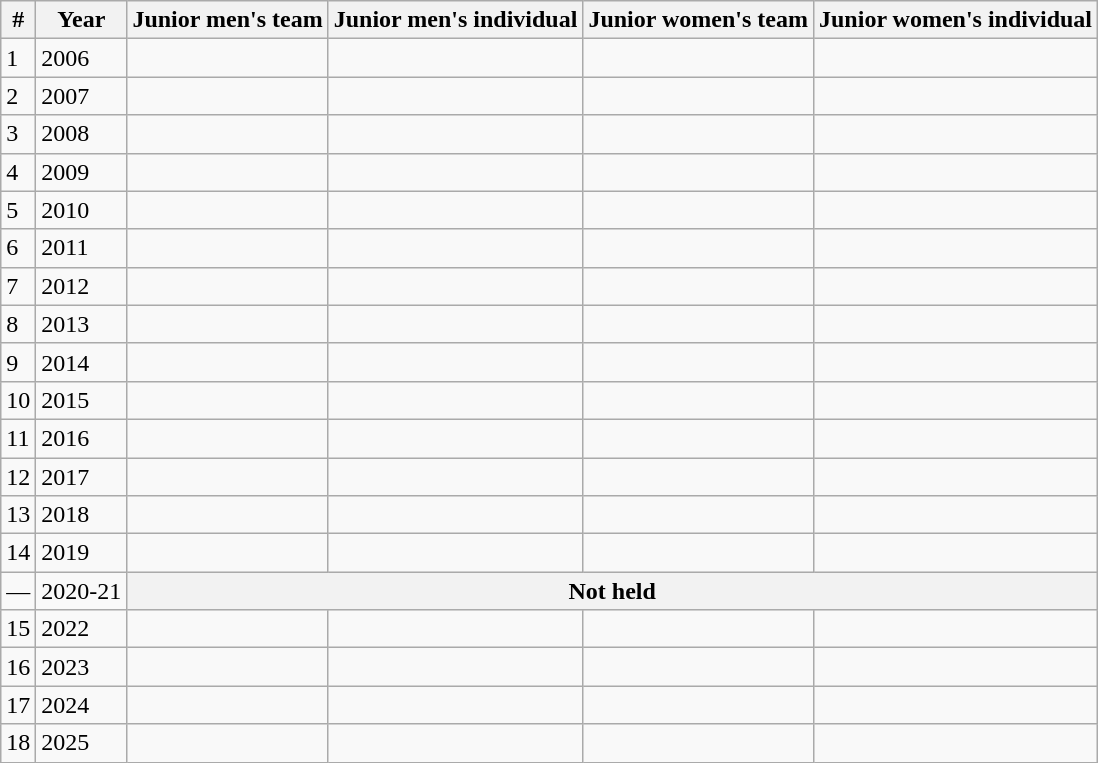<table class="wikitable sortable">
<tr>
<th>#</th>
<th>Year</th>
<th>Junior men's team</th>
<th>Junior men's individual</th>
<th>Junior women's team</th>
<th>Junior women's individual</th>
</tr>
<tr>
<td>1</td>
<td>2006</td>
<td></td>
<td></td>
<td></td>
<td></td>
</tr>
<tr>
<td>2</td>
<td>2007</td>
<td></td>
<td></td>
<td></td>
<td></td>
</tr>
<tr>
<td>3</td>
<td>2008</td>
<td></td>
<td></td>
<td></td>
<td></td>
</tr>
<tr>
<td>4</td>
<td>2009</td>
<td></td>
<td></td>
<td></td>
<td></td>
</tr>
<tr>
<td>5</td>
<td>2010</td>
<td></td>
<td></td>
<td></td>
<td></td>
</tr>
<tr>
<td>6</td>
<td>2011</td>
<td></td>
<td></td>
<td></td>
<td></td>
</tr>
<tr>
<td>7</td>
<td>2012</td>
<td></td>
<td></td>
<td></td>
<td></td>
</tr>
<tr>
<td>8</td>
<td>2013</td>
<td></td>
<td></td>
<td></td>
<td></td>
</tr>
<tr>
<td>9</td>
<td>2014</td>
<td></td>
<td></td>
<td></td>
<td></td>
</tr>
<tr>
<td>10</td>
<td>2015</td>
<td></td>
<td></td>
<td></td>
<td></td>
</tr>
<tr>
<td>11</td>
<td>2016</td>
<td></td>
<td></td>
<td></td>
<td></td>
</tr>
<tr>
<td>12</td>
<td>2017</td>
<td></td>
<td></td>
<td></td>
<td></td>
</tr>
<tr>
<td>13</td>
<td>2018</td>
<td></td>
<td></td>
<td></td>
<td></td>
</tr>
<tr>
<td>14</td>
<td>2019</td>
<td></td>
<td></td>
<td></td>
<td></td>
</tr>
<tr>
<td>—</td>
<td>2020-21</td>
<th colspan=7>Not held</th>
</tr>
<tr>
<td>15</td>
<td>2022</td>
<td></td>
<td></td>
<td></td>
<td></td>
</tr>
<tr>
<td>16</td>
<td>2023</td>
<td></td>
<td></td>
<td></td>
<td></td>
</tr>
<tr>
<td>17</td>
<td>2024</td>
<td></td>
<td></td>
<td></td>
<td></td>
</tr>
<tr>
<td>18</td>
<td>2025</td>
<td></td>
<td></td>
<td></td>
<td></td>
</tr>
</table>
